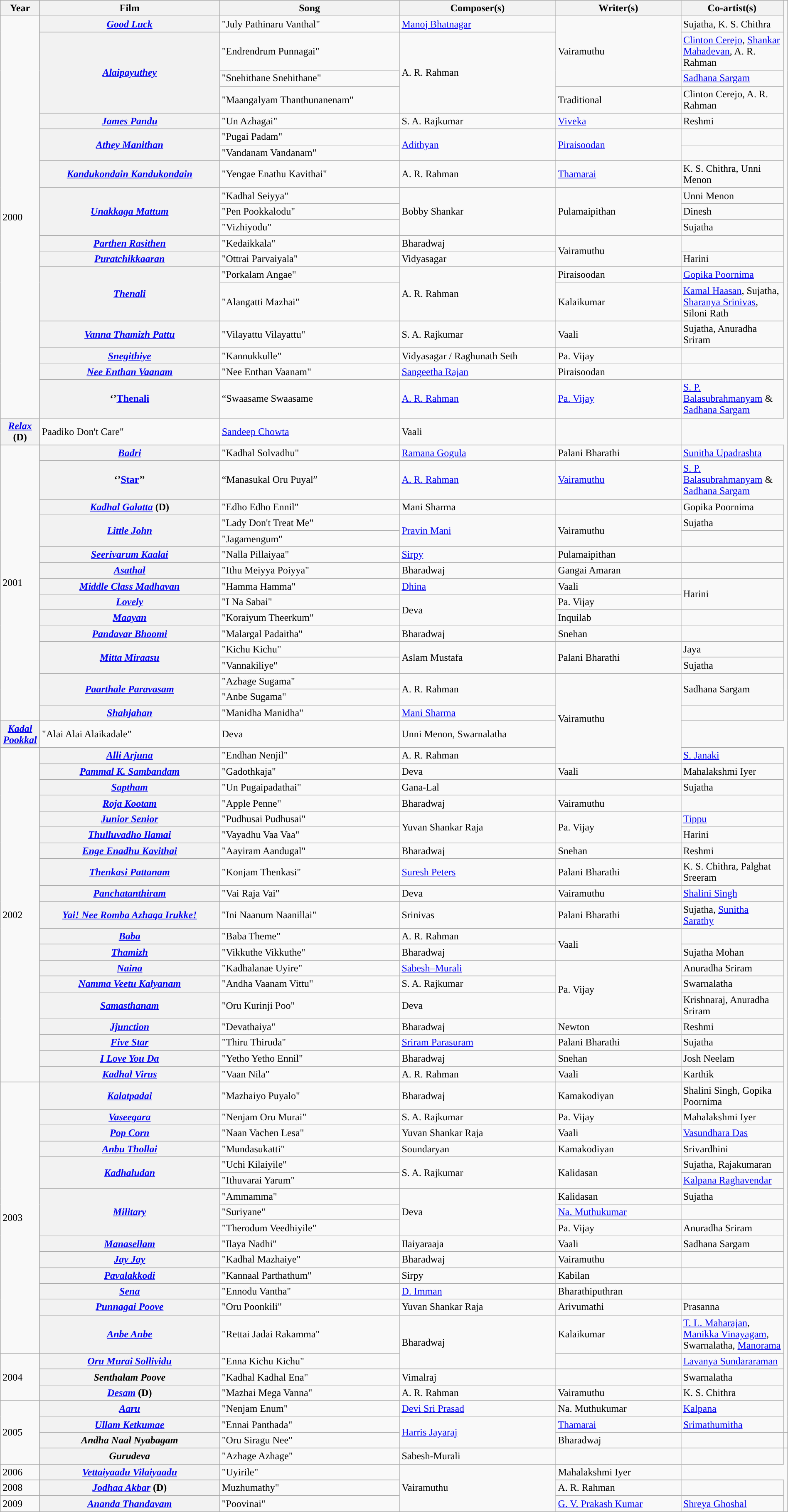<table class="wikitable plainrowheaders" width="100%" textcolor:#000;">
<tr style="background:#b0e0e66;">
<th scope="col" width=5%><strong>Year</strong></th>
<th scope="col" width=23%><strong>Film</strong></th>
<th scope="col" width=23%><strong>Song</strong></th>
<th scope="col" width=20%><strong>Composer(s)</strong></th>
<th scope="col" width=16%><strong>Writer(s)</strong></th>
<th scope="col" width=18%><strong>Co-artist(s)</strong></th>
</tr>
<tr>
<td rowspan="19">2000</td>
<th><em><a href='#'>Good Luck</a></em></th>
<td>"July Pathinaru Vanthal"</td>
<td><a href='#'>Manoj Bhatnagar</a></td>
<td rowspan="3">Vairamuthu</td>
<td>Sujatha, K. S. Chithra</td>
</tr>
<tr>
<th rowspan="3"><em><a href='#'>Alaipayuthey</a></em></th>
<td>"Endrendrum Punnagai"</td>
<td rowspan="3">A. R. Rahman</td>
<td><a href='#'>Clinton Cerejo</a>, <a href='#'>Shankar Mahadevan</a>, A. R. Rahman</td>
</tr>
<tr>
<td>"Snehithane Snehithane"</td>
<td><a href='#'>Sadhana Sargam</a></td>
</tr>
<tr>
<td>"Maangalyam Thanthunanenam"</td>
<td>Traditional</td>
<td>Clinton Cerejo, A. R. Rahman</td>
</tr>
<tr>
<th><em><a href='#'>James Pandu</a></em></th>
<td>"Un Azhagai"</td>
<td>S. A. Rajkumar</td>
<td><a href='#'>Viveka</a></td>
<td>Reshmi</td>
</tr>
<tr>
<th rowspan="2"><em><a href='#'>Athey Manithan</a></em></th>
<td>"Pugai Padam"</td>
<td rowspan="2"><a href='#'>Adithyan</a></td>
<td rowspan="2"><a href='#'>Piraisoodan</a></td>
<td></td>
</tr>
<tr>
<td>"Vandanam Vandanam"</td>
<td></td>
</tr>
<tr>
<th><em><a href='#'>Kandukondain Kandukondain</a></em></th>
<td>"Yengae Enathu Kavithai"</td>
<td>A. R. Rahman</td>
<td><a href='#'>Thamarai</a></td>
<td>K. S. Chithra, Unni Menon</td>
</tr>
<tr>
<th rowspan="3"><em><a href='#'>Unakkaga Mattum</a></em></th>
<td>"Kadhal Seiyya"</td>
<td rowspan="3">Bobby Shankar</td>
<td rowspan="3">Pulamaipithan</td>
<td>Unni Menon</td>
</tr>
<tr>
<td>"Pen Pookkalodu"</td>
<td>Dinesh</td>
</tr>
<tr>
<td>"Vizhiyodu"</td>
<td>Sujatha</td>
</tr>
<tr>
<th><em><a href='#'>Parthen Rasithen</a></em></th>
<td>"Kedaikkala"</td>
<td>Bharadwaj</td>
<td rowspan="2">Vairamuthu</td>
<td></td>
</tr>
<tr>
<th><em><a href='#'>Puratchikkaaran</a></em></th>
<td>"Ottrai Parvaiyala"</td>
<td>Vidyasagar</td>
<td>Harini</td>
</tr>
<tr>
<th rowspan="2"><em><a href='#'>Thenali</a></em></th>
<td>"Porkalam Angae"</td>
<td rowspan="2">A. R. Rahman</td>
<td>Piraisoodan</td>
<td><a href='#'>Gopika Poornima</a></td>
</tr>
<tr>
<td>"Alangatti Mazhai"</td>
<td>Kalaikumar</td>
<td><a href='#'>Kamal Haasan</a>, Sujatha, <a href='#'>Sharanya Srinivas</a>, Siloni Rath</td>
</tr>
<tr>
<th><em><a href='#'>Vanna Thamizh Pattu</a></em></th>
<td>"Vilayattu Vilayattu"</td>
<td>S. A. Rajkumar</td>
<td>Vaali</td>
<td>Sujatha, Anuradha Sriram</td>
</tr>
<tr>
<th><em><a href='#'>Snegithiye</a></em></th>
<td>"Kannukkulle"</td>
<td>Vidyasagar / Raghunath Seth</td>
<td>Pa. Vijay</td>
<td></td>
</tr>
<tr>
<th><em><a href='#'>Nee Enthan Vaanam</a></em></th>
<td>"Nee Enthan Vaanam"</td>
<td><a href='#'>Sangeetha Rajan</a></td>
<td>Piraisoodan</td>
<td></td>
</tr>
<tr>
<th>‘’<a href='#'>Thenali</a></th>
<td>“Swaasame Swaasame</td>
<td><a href='#'>A. R. Rahman</a></td>
<td><a href='#'>Pa. Vijay</a></td>
<td><a href='#'>S. P. Balasubrahmanyam</a> & <a href='#'>Sadhana Sargam</a></td>
</tr>
<tr>
<th><em><a href='#'>Relax</a></em> (D)</th>
<td>Paadiko Don't Care"</td>
<td><a href='#'>Sandeep Chowta</a></td>
<td>Vaali</td>
<td></td>
</tr>
<tr>
<td rowspan="16">2001</td>
<th><em><a href='#'>Badri</a></em></th>
<td>"Kadhal Solvadhu"</td>
<td><a href='#'>Ramana Gogula</a></td>
<td>Palani Bharathi</td>
<td><a href='#'>Sunitha Upadrashta</a></td>
</tr>
<tr>
<th>‘’<a href='#'>Star</a>’’</th>
<td>“Manasukal Oru Puyal”</td>
<td><a href='#'>A. R. Rahman</a></td>
<td><a href='#'>Vairamuthu</a></td>
<td><a href='#'>S. P. Balasubrahmanyam</a> & <a href='#'>Sadhana Sargam</a></td>
</tr>
<tr>
<th><em><a href='#'>Kadhal Galatta</a></em> (D)</th>
<td>"Edho Edho Ennil"</td>
<td>Mani Sharma</td>
<td></td>
<td>Gopika Poornima</td>
</tr>
<tr>
<th rowspan="2"><em><a href='#'>Little John</a></em></th>
<td>"Lady Don't Treat Me"</td>
<td rowspan="2"><a href='#'>Pravin Mani</a></td>
<td rowspan="2">Vairamuthu</td>
<td>Sujatha</td>
</tr>
<tr>
<td>"Jagamengum"</td>
<td></td>
</tr>
<tr>
<th><em><a href='#'>Seerivarum Kaalai</a></em></th>
<td>"Nalla Pillaiyaa"</td>
<td><a href='#'>Sirpy</a></td>
<td>Pulamaipithan</td>
<td></td>
</tr>
<tr>
<th><em><a href='#'>Asathal</a></em></th>
<td>"Ithu Meiyya Poiyya"</td>
<td>Bharadwaj</td>
<td>Gangai Amaran</td>
<td></td>
</tr>
<tr>
<th><em><a href='#'>Middle Class Madhavan</a></em></th>
<td>"Hamma Hamma"</td>
<td><a href='#'>Dhina</a></td>
<td>Vaali</td>
<td rowspan="2">Harini</td>
</tr>
<tr>
<th><em><a href='#'>Lovely</a></em></th>
<td>"I Na Sabai"</td>
<td rowspan="2">Deva</td>
<td>Pa. Vijay</td>
</tr>
<tr>
<th><em><a href='#'>Maayan</a></em></th>
<td>"Koraiyum Theerkum"</td>
<td>Inquilab</td>
<td></td>
</tr>
<tr>
<th><em><a href='#'>Pandavar Bhoomi</a></em></th>
<td>"Malargal Padaitha"</td>
<td>Bharadwaj</td>
<td>Snehan</td>
<td></td>
</tr>
<tr>
<th rowspan="2"><em><a href='#'>Mitta Miraasu</a></em></th>
<td>"Kichu Kichu"</td>
<td rowspan="2">Aslam Mustafa</td>
<td rowspan="2">Palani Bharathi</td>
<td>Jaya</td>
</tr>
<tr>
<td>"Vannakiliye"</td>
<td>Sujatha</td>
</tr>
<tr>
<th rowspan="2"><em><a href='#'>Paarthale Paravasam</a></em></th>
<td>"Azhage Sugama"</td>
<td rowspan="2">A. R. Rahman</td>
<td rowspan="5">Vairamuthu</td>
<td rowspan="2">Sadhana Sargam</td>
</tr>
<tr>
<td>"Anbe Sugama"</td>
</tr>
<tr>
<th><em><a href='#'>Shahjahan</a></em></th>
<td>"Manidha Manidha"</td>
<td><a href='#'>Mani Sharma</a></td>
<td></td>
</tr>
<tr>
<th><em><a href='#'>Kadal Pookkal</a></em></th>
<td>"Alai Alai Alaikadale"</td>
<td>Deva</td>
<td>Unni Menon, Swarnalatha</td>
</tr>
<tr>
<td rowspan="19">2002</td>
<th><em><a href='#'>Alli Arjuna</a></em></th>
<td>"Endhan Nenjil"</td>
<td>A. R. Rahman</td>
<td><a href='#'>S. Janaki</a></td>
</tr>
<tr>
<th><em><a href='#'>Pammal K. Sambandam</a></em></th>
<td>"Gadothkaja"</td>
<td>Deva</td>
<td>Vaali</td>
<td>Mahalakshmi Iyer</td>
</tr>
<tr>
<th><em><a href='#'>Saptham</a></em></th>
<td>"Un Pugaipadathai"</td>
<td>Gana-Lal</td>
<td></td>
<td>Sujatha</td>
</tr>
<tr>
<th><em><a href='#'>Roja Kootam</a></em></th>
<td>"Apple Penne"</td>
<td>Bharadwaj</td>
<td>Vairamuthu</td>
<td></td>
</tr>
<tr>
<th><em><a href='#'>Junior Senior</a></em></th>
<td>"Pudhusai Pudhusai"</td>
<td rowspan="2">Yuvan Shankar Raja</td>
<td rowspan="2">Pa. Vijay</td>
<td><a href='#'>Tippu</a></td>
</tr>
<tr>
<th><em><a href='#'>Thulluvadho Ilamai</a></em></th>
<td>"Vayadhu Vaa Vaa"</td>
<td>Harini</td>
</tr>
<tr>
<th><em><a href='#'>Enge Enadhu Kavithai</a></em></th>
<td>"Aayiram Aandugal"</td>
<td>Bharadwaj</td>
<td>Snehan</td>
<td>Reshmi</td>
</tr>
<tr>
<th><em><a href='#'>Thenkasi Pattanam</a></em></th>
<td>"Konjam Thenkasi"</td>
<td><a href='#'>Suresh Peters</a></td>
<td>Palani Bharathi</td>
<td>K. S. Chithra, Palghat Sreeram</td>
</tr>
<tr>
<th><em><a href='#'>Panchatanthiram</a></em></th>
<td>"Vai Raja Vai"</td>
<td>Deva</td>
<td>Vairamuthu</td>
<td><a href='#'>Shalini Singh</a></td>
</tr>
<tr>
<th><em><a href='#'>Yai! Nee Romba Azhaga Irukke!</a></em></th>
<td>"Ini Naanum Naanillai"</td>
<td>Srinivas</td>
<td>Palani Bharathi</td>
<td>Sujatha, <a href='#'>Sunitha Sarathy</a></td>
</tr>
<tr>
<th><em><a href='#'>Baba</a></em></th>
<td>"Baba Theme"</td>
<td>A. R. Rahman</td>
<td rowspan="2">Vaali</td>
<td></td>
</tr>
<tr>
<th><em><a href='#'>Thamizh</a></em></th>
<td>"Vikkuthe Vikkuthe"</td>
<td>Bharadwaj</td>
<td>Sujatha Mohan</td>
</tr>
<tr>
<th><em><a href='#'>Naina</a></em></th>
<td>"Kadhalanae Uyire"</td>
<td><a href='#'>Sabesh–Murali</a></td>
<td rowspan="3">Pa. Vijay</td>
<td>Anuradha Sriram</td>
</tr>
<tr>
<th><em><a href='#'>Namma Veetu Kalyanam</a></em></th>
<td>"Andha Vaanam Vittu"</td>
<td>S. A. Rajkumar</td>
<td>Swarnalatha</td>
</tr>
<tr>
<th><em><a href='#'>Samasthanam</a></em></th>
<td>"Oru Kurinji Poo"</td>
<td>Deva</td>
<td>Krishnaraj, Anuradha Sriram</td>
</tr>
<tr>
<th><em><a href='#'>Jjunction</a></em></th>
<td>"Devathaiya"</td>
<td>Bharadwaj</td>
<td>Newton</td>
<td>Reshmi</td>
</tr>
<tr>
<th><em><a href='#'>Five Star</a></em></th>
<td>"Thiru Thiruda"</td>
<td><a href='#'>Sriram Parasuram</a></td>
<td>Palani Bharathi</td>
<td>Sujatha</td>
</tr>
<tr>
<th><em><a href='#'>I Love You Da</a></em></th>
<td>"Yetho Yetho Ennil"</td>
<td>Bharadwaj</td>
<td>Snehan</td>
<td>Josh Neelam</td>
</tr>
<tr>
<th><em><a href='#'>Kadhal Virus</a></em></th>
<td>"Vaan Nila"</td>
<td>A. R. Rahman</td>
<td>Vaali</td>
<td>Karthik</td>
</tr>
<tr>
<td rowspan="15">2003</td>
<th><em><a href='#'>Kalatpadai</a></em></th>
<td>"Mazhaiyo Puyalo"</td>
<td>Bharadwaj</td>
<td>Kamakodiyan</td>
<td>Shalini Singh, Gopika Poornima</td>
</tr>
<tr>
<th><em><a href='#'>Vaseegara</a></em></th>
<td>"Nenjam Oru Murai"</td>
<td>S. A. Rajkumar</td>
<td>Pa. Vijay</td>
<td>Mahalakshmi Iyer</td>
</tr>
<tr>
<th><em><a href='#'>Pop Corn</a></em></th>
<td>"Naan Vachen Lesa"</td>
<td>Yuvan Shankar Raja</td>
<td>Vaali</td>
<td><a href='#'>Vasundhara Das</a></td>
</tr>
<tr>
<th><em><a href='#'>Anbu Thollai</a></em></th>
<td>"Mundasukatti"</td>
<td>Soundaryan</td>
<td>Kamakodiyan</td>
<td>Srivardhini</td>
</tr>
<tr>
<th rowspan="2"><em><a href='#'>Kadhaludan</a></em></th>
<td>"Uchi Kilaiyile"</td>
<td rowspan="2">S. A. Rajkumar</td>
<td rowspan="2">Kalidasan</td>
<td>Sujatha, Rajakumaran</td>
</tr>
<tr>
<td>"Ithuvarai Yarum"</td>
<td><a href='#'>Kalpana Raghavendar</a></td>
</tr>
<tr>
<th rowspan="3"><em><a href='#'>Military</a></em></th>
<td>"Ammamma"</td>
<td rowspan="3">Deva</td>
<td>Kalidasan</td>
<td>Sujatha</td>
</tr>
<tr>
<td>"Suriyane"</td>
<td><a href='#'>Na. Muthukumar</a></td>
<td></td>
</tr>
<tr>
<td>"Therodum Veedhiyile"</td>
<td>Pa. Vijay</td>
<td>Anuradha Sriram</td>
</tr>
<tr>
<th><em><a href='#'>Manasellam</a></em></th>
<td>"Ilaya Nadhi"</td>
<td>Ilaiyaraaja</td>
<td>Vaali</td>
<td>Sadhana Sargam</td>
</tr>
<tr>
<th><em><a href='#'>Jay Jay</a></em></th>
<td>"Kadhal Mazhaiye"</td>
<td>Bharadwaj</td>
<td>Vairamuthu</td>
<td></td>
</tr>
<tr>
<th><em><a href='#'>Pavalakkodi</a></em></th>
<td>"Kannaal Parthathum"</td>
<td>Sirpy</td>
<td>Kabilan</td>
<td></td>
</tr>
<tr>
<th><em><a href='#'>Sena</a></em></th>
<td>"Ennodu Vantha"</td>
<td><a href='#'>D. Imman</a></td>
<td>Bharathiputhran</td>
<td></td>
</tr>
<tr>
<th><em><a href='#'>Punnagai Poove</a></em></th>
<td>"Oru Poonkili"</td>
<td>Yuvan Shankar Raja</td>
<td>Arivumathi</td>
<td>Prasanna</td>
</tr>
<tr>
<th><em><a href='#'>Anbe Anbe</a></em></th>
<td>"Rettai Jadai Rakamma"</td>
<td rowspan="2">Bharadwaj</td>
<td>Kalaikumar</td>
<td><a href='#'>T. L. Maharajan</a>, <a href='#'>Manikka Vinayagam</a>, Swarnalatha, <a href='#'>Manorama</a></td>
</tr>
<tr>
<td rowspan="3">2004</td>
<th><em><a href='#'>Oru Murai Sollividu</a></em></th>
<td>"Enna Kichu Kichu"</td>
<td></td>
<td><a href='#'>Lavanya Sundararaman</a></td>
</tr>
<tr>
<th><em>Senthalam Poove</em></th>
<td>"Kadhal Kadhal Ena"</td>
<td>Vimalraj</td>
<td></td>
<td>Swarnalatha</td>
</tr>
<tr>
<th><em><a href='#'>Desam</a></em> (D)</th>
<td>"Mazhai Mega Vanna"</td>
<td>A. R. Rahman</td>
<td>Vairamuthu</td>
<td>K. S. Chithra</td>
</tr>
<tr>
<td rowspan="4">2005</td>
<th><a href='#'><em>Aaru</em></a></th>
<td>"Nenjam Enum"</td>
<td><a href='#'>Devi Sri Prasad</a></td>
<td>Na. Muthukumar</td>
<td><a href='#'>Kalpana</a></td>
</tr>
<tr>
<th><strong><em><a href='#'>Ullam Ketkumae</a></em></strong></th>
<td>"Ennai Panthada"</td>
<td rowspan="2"><a href='#'>Harris Jayaraj</a></td>
<td><a href='#'>Thamarai</a></td>
<td><a href='#'>Srimathumitha</a></td>
</tr>
<tr>
<th><em>Andha Naal Nyabagam</em></th>
<td>"Oru Siragu Nee"</td>
<td>Bharadwaj</td>
<td></td>
<td></td>
</tr>
<tr>
<th><em>Gurudeva</em></th>
<td>"Azhage Azhage"</td>
<td>Sabesh-Murali</td>
<td></td>
<td></td>
</tr>
<tr>
<td>2006</td>
<th><strong><em><a href='#'>Vettaiyaadu Vilaiyaadu</a></em></strong></th>
<td>"Uyirile"</td>
<td rowspan="3">Vairamuthu</td>
<td>Mahalakshmi Iyer</td>
</tr>
<tr>
<td>2008</td>
<th><em><a href='#'>Jodhaa Akbar</a></em> (D)</th>
<td>Muzhumathy"</td>
<td>A. R. Rahman</td>
<td></td>
</tr>
<tr>
<td>2009</td>
<th><strong><em><a href='#'>Ananda Thandavam</a></em></strong></th>
<td>"Poovinai"</td>
<td><a href='#'>G. V. Prakash Kumar</a></td>
<td><a href='#'>Shreya Ghoshal</a></td>
</tr>
</table>
